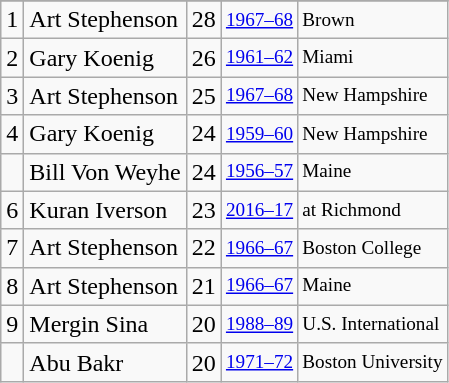<table class="wikitable">
<tr>
</tr>
<tr>
<td>1</td>
<td>Art Stephenson</td>
<td>28</td>
<td style="font-size:80%;"><a href='#'>1967–68</a></td>
<td style="font-size:80%;">Brown</td>
</tr>
<tr>
<td>2</td>
<td>Gary Koenig</td>
<td>26</td>
<td style="font-size:80%;"><a href='#'>1961–62</a></td>
<td style="font-size:80%;">Miami</td>
</tr>
<tr>
<td>3</td>
<td>Art Stephenson</td>
<td>25</td>
<td style="font-size:80%;"><a href='#'>1967–68</a></td>
<td style="font-size:80%;">New Hampshire</td>
</tr>
<tr>
<td>4</td>
<td>Gary Koenig</td>
<td>24</td>
<td style="font-size:80%;"><a href='#'>1959–60</a></td>
<td style="font-size:80%;">New Hampshire</td>
</tr>
<tr>
<td></td>
<td>Bill Von Weyhe</td>
<td>24</td>
<td style="font-size:80%;"><a href='#'>1956–57</a></td>
<td style="font-size:80%;">Maine</td>
</tr>
<tr>
<td>6</td>
<td>Kuran Iverson</td>
<td>23</td>
<td style="font-size:80%;"><a href='#'>2016–17</a></td>
<td style="font-size:80%;">at Richmond</td>
</tr>
<tr>
<td>7</td>
<td>Art Stephenson</td>
<td>22</td>
<td style="font-size:80%;"><a href='#'>1966–67</a></td>
<td style="font-size:80%;">Boston College</td>
</tr>
<tr>
<td>8</td>
<td>Art Stephenson</td>
<td>21</td>
<td style="font-size:80%;"><a href='#'>1966–67</a></td>
<td style="font-size:80%;">Maine</td>
</tr>
<tr>
<td>9</td>
<td>Mergin Sina</td>
<td>20</td>
<td style="font-size:80%;"><a href='#'>1988–89</a></td>
<td style="font-size:80%;">U.S. International</td>
</tr>
<tr>
<td></td>
<td>Abu Bakr</td>
<td>20</td>
<td style="font-size:80%;"><a href='#'>1971–72</a></td>
<td style="font-size:80%;">Boston University</td>
</tr>
</table>
